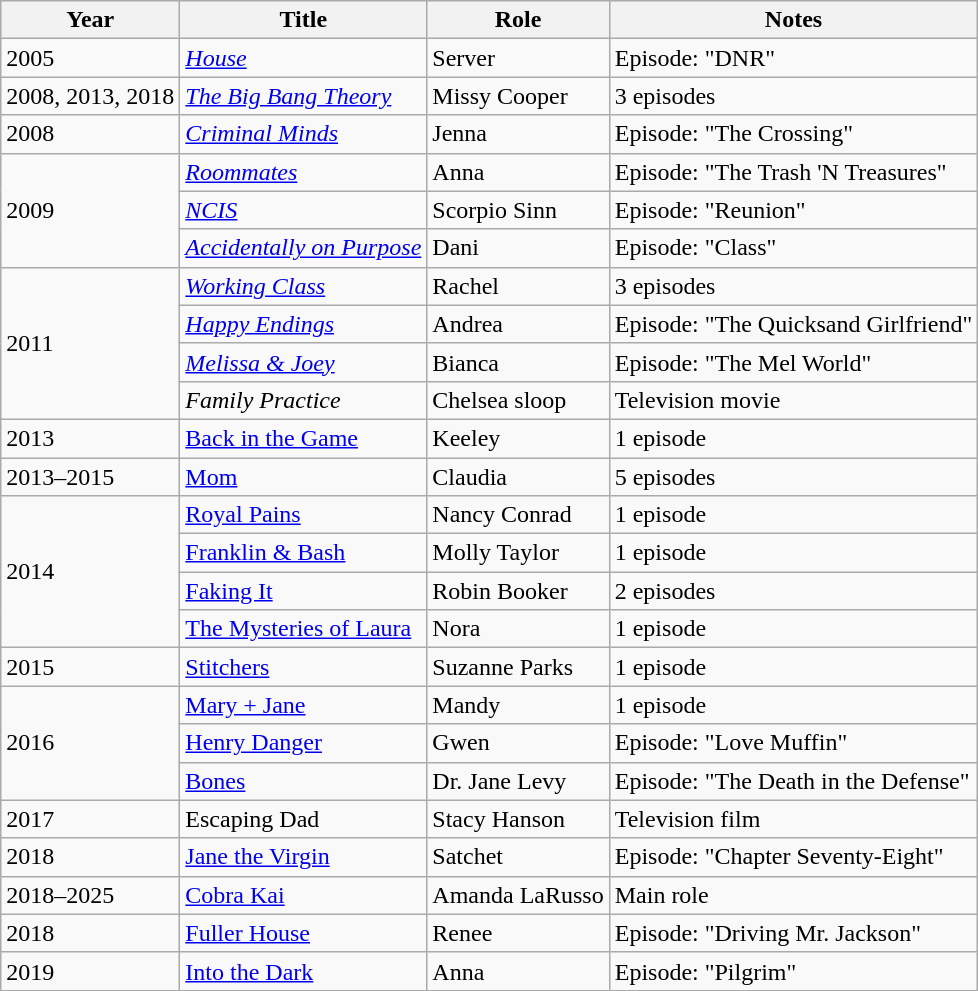<table class="wikitable sortable">
<tr>
<th>Year</th>
<th>Title</th>
<th>Role</th>
<th class="unsortable">Notes</th>
</tr>
<tr>
<td>2005</td>
<td><em><a href='#'>House</a></em></td>
<td>Server</td>
<td>Episode: "DNR"</td>
</tr>
<tr>
<td>2008, 2013, 2018</td>
<td><em><a href='#'>The Big Bang Theory</a></em></td>
<td>Missy Cooper</td>
<td>3 episodes</td>
</tr>
<tr>
<td>2008</td>
<td><em><a href='#'>Criminal Minds</a></em></td>
<td>Jenna</td>
<td>Episode: "The Crossing"</td>
</tr>
<tr>
<td rowspan="3">2009</td>
<td><em><a href='#'>Roommates</a></em></td>
<td>Anna</td>
<td>Episode: "The Trash 'N Treasures"</td>
</tr>
<tr>
<td><em><a href='#'>NCIS</a></em></td>
<td>Scorpio Sinn</td>
<td>Episode: "Reunion"</td>
</tr>
<tr>
<td><em><a href='#'>Accidentally on Purpose</a></em></td>
<td>Dani</td>
<td>Episode: "Class"</td>
</tr>
<tr>
<td rowspan="4">2011</td>
<td><em><a href='#'>Working Class</a></em></td>
<td>Rachel</td>
<td>3 episodes</td>
</tr>
<tr>
<td><em><a href='#'>Happy Endings</a></em></td>
<td>Andrea</td>
<td>Episode: "The Quicksand Girlfriend"</td>
</tr>
<tr>
<td><em><a href='#'>Melissa & Joey</a></em></td>
<td>Bianca</td>
<td>Episode: "The Mel World"</td>
</tr>
<tr>
<td><em>Family Practice</td>
<td>Chelsea sloop</td>
<td>Television movie</td>
</tr>
<tr>
<td>2013</td>
<td></em><a href='#'>Back in the Game</a><em></td>
<td>Keeley</td>
<td>1 episode</td>
</tr>
<tr>
<td>2013–2015</td>
<td></em><a href='#'>Mom</a><em></td>
<td>Claudia</td>
<td>5 episodes</td>
</tr>
<tr>
<td rowspan="4">2014</td>
<td></em><a href='#'>Royal Pains</a><em></td>
<td>Nancy Conrad</td>
<td>1 episode</td>
</tr>
<tr>
<td></em><a href='#'>Franklin & Bash</a><em></td>
<td>Molly Taylor</td>
<td>1 episode</td>
</tr>
<tr>
<td></em><a href='#'>Faking It</a><em></td>
<td>Robin Booker</td>
<td>2 episodes</td>
</tr>
<tr>
<td></em><a href='#'>The Mysteries of Laura</a><em></td>
<td>Nora</td>
<td>1 episode</td>
</tr>
<tr>
<td>2015</td>
<td></em><a href='#'>Stitchers</a><em></td>
<td>Suzanne Parks</td>
<td>1 episode</td>
</tr>
<tr>
<td rowspan="3">2016</td>
<td></em><a href='#'>Mary + Jane</a><em></td>
<td>Mandy</td>
<td>1 episode</td>
</tr>
<tr>
<td></em><a href='#'>Henry Danger</a><em></td>
<td>Gwen</td>
<td>Episode: "Love Muffin"</td>
</tr>
<tr>
<td></em><a href='#'>Bones</a><em></td>
<td>Dr. Jane Levy</td>
<td>Episode: "The Death in the Defense"</td>
</tr>
<tr>
<td>2017</td>
<td></em>Escaping Dad<em></td>
<td>Stacy Hanson</td>
<td>Television film</td>
</tr>
<tr>
<td>2018</td>
<td></em><a href='#'>Jane the Virgin</a><em></td>
<td>Satchet</td>
<td>Episode: "Chapter Seventy-Eight"</td>
</tr>
<tr>
<td>2018–2025</td>
<td></em><a href='#'>Cobra Kai</a><em></td>
<td>Amanda LaRusso</td>
<td>Main role</td>
</tr>
<tr>
<td>2018</td>
<td></em><a href='#'>Fuller House</a><em></td>
<td>Renee</td>
<td>Episode: "Driving Mr. Jackson"</td>
</tr>
<tr>
<td>2019</td>
<td><a href='#'></em>Into the Dark<em></a></td>
<td>Anna</td>
<td>Episode: "Pilgrim"</td>
</tr>
</table>
